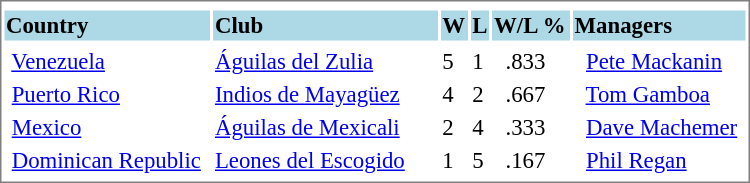<table cellpadding="1" width="500px" style="font-size: 95%; border: 1px solid gray;">
<tr align="center" style="font-size: larger;">
<td colspan=6></td>
</tr>
<tr style="background:lightblue;">
<td><strong>Country</strong></td>
<td><strong>Club</strong></td>
<td><strong>W</strong></td>
<td><strong>L</strong></td>
<td><strong>W/L %</strong></td>
<td><strong>Managers</strong></td>
</tr>
<tr align="center" style="vertical-align: middle;" style="background:lightblue;">
</tr>
<tr>
<td> <a href='#'>Venezuela</a></td>
<td><a href='#'>Águilas del Zulia</a></td>
<td>5</td>
<td>1</td>
<td>  .833</td>
<td>  <a href='#'>Pete Mackanin</a></td>
</tr>
<tr>
<td> <a href='#'>Puerto Rico</a></td>
<td><a href='#'>Indios de Mayagüez</a></td>
<td>4</td>
<td>2</td>
<td>  .667</td>
<td>  <a href='#'>Tom Gamboa</a></td>
</tr>
<tr>
<td> <a href='#'>Mexico</a></td>
<td><a href='#'>Águilas de Mexicali</a></td>
<td>2</td>
<td>4</td>
<td>  .333</td>
<td>  <a href='#'>Dave Machemer</a></td>
</tr>
<tr>
<td> <a href='#'>Dominican Republic</a></td>
<td><a href='#'>Leones del Escogido</a>    </td>
<td>1</td>
<td>5</td>
<td>  .167</td>
<td>  <a href='#'>Phil Regan</a></td>
</tr>
<tr>
</tr>
</table>
